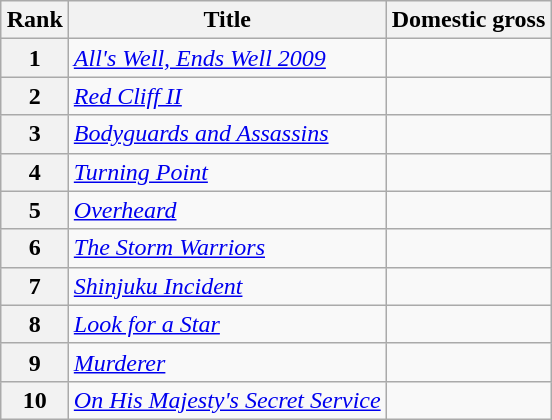<table class="wikitable sortable" style="margin:auto; margin:auto;">
<tr>
<th>Rank</th>
<th>Title</th>
<th>Domestic gross</th>
</tr>
<tr>
<th style="text-align:center;">1</th>
<td><em><a href='#'>All's Well, Ends Well 2009</a></em></td>
<td></td>
</tr>
<tr>
<th style="text-align:center;">2</th>
<td><em><a href='#'>Red Cliff II</a></em></td>
<td></td>
</tr>
<tr>
<th style="text-align:center;">3</th>
<td><em><a href='#'>Bodyguards and Assassins</a></em></td>
<td></td>
</tr>
<tr>
<th style="text-align:center;">4</th>
<td><em><a href='#'>Turning Point</a></em></td>
<td></td>
</tr>
<tr>
<th style="text-align:center;">5</th>
<td><em><a href='#'>Overheard</a></em></td>
<td></td>
</tr>
<tr>
<th style="text-align:center;">6</th>
<td><em><a href='#'>The Storm Warriors</a></em></td>
<td></td>
</tr>
<tr>
<th style="text-align:center;">7</th>
<td><em><a href='#'>Shinjuku Incident</a></em></td>
<td></td>
</tr>
<tr>
<th style="text-align:center;">8</th>
<td><em><a href='#'>Look for a Star</a></em></td>
<td></td>
</tr>
<tr>
<th style="text-align:center;">9</th>
<td><em><a href='#'>Murderer</a></em></td>
<td></td>
</tr>
<tr>
<th style="text-align:center;">10</th>
<td><em><a href='#'>On His Majesty's Secret Service</a></em></td>
<td></td>
</tr>
</table>
